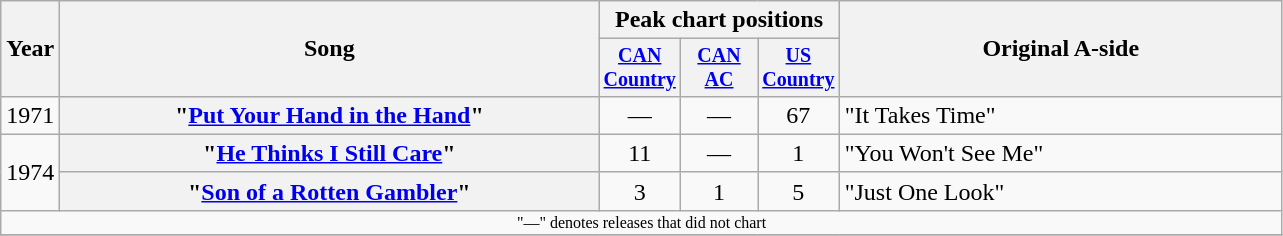<table class="wikitable plainrowheaders" style="text-align:center;">
<tr>
<th rowspan="2">Year</th>
<th rowspan="2"  style="width:22em;">Song</th>
<th colspan="3">Peak chart positions</th>
<th rowspan="2"  style="width:18em;">Original A-side</th>
</tr>
<tr style="font-size:smaller;">
<th width="45"><a href='#'>CAN Country</a></th>
<th width="45"><a href='#'>CAN AC</a></th>
<th width="45"><a href='#'>US Country</a><br></th>
</tr>
<tr>
<td>1971</td>
<th scope="row">"<a href='#'>Put Your Hand in the Hand</a>"</th>
<td>—</td>
<td>—</td>
<td>67</td>
<td align="left">"It Takes Time"</td>
</tr>
<tr>
<td rowspan="2">1974</td>
<th scope="row">"<a href='#'>He Thinks I Still Care</a>"</th>
<td>11</td>
<td>—</td>
<td>1</td>
<td align="left">"You Won't See Me"</td>
</tr>
<tr>
<th scope="row">"<a href='#'>Son of a Rotten Gambler</a>"</th>
<td>3</td>
<td>1</td>
<td>5</td>
<td align="left">"Just One Look"</td>
</tr>
<tr>
<td colspan="9" style="font-size:8pt">"—" denotes releases that did not chart</td>
</tr>
<tr>
</tr>
</table>
